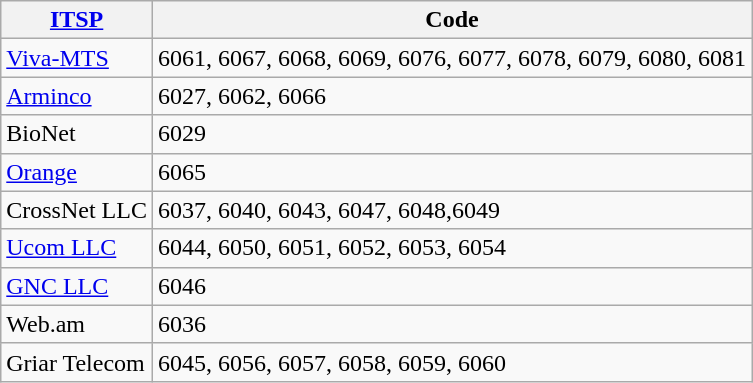<table class="wikitable">
<tr>
<th><a href='#'>ITSP</a></th>
<th>Code</th>
</tr>
<tr>
<td><a href='#'>Viva-MTS</a></td>
<td>6061, 6067, 6068, 6069, 6076, 6077, 6078, 6079, 6080, 6081</td>
</tr>
<tr>
<td><a href='#'>Arminco</a></td>
<td>6027, 6062, 6066</td>
</tr>
<tr>
<td>BioNet</td>
<td>6029</td>
</tr>
<tr>
<td><a href='#'>Orange</a></td>
<td>6065</td>
</tr>
<tr>
<td>CrossNet LLC</td>
<td>6037, 6040, 6043, 6047, 6048,6049</td>
</tr>
<tr>
<td><a href='#'>Ucom LLC</a></td>
<td>6044, 6050, 6051, 6052, 6053, 6054</td>
</tr>
<tr>
<td><a href='#'>GNC LLC</a></td>
<td>6046</td>
</tr>
<tr>
<td>Web.am</td>
<td>6036</td>
</tr>
<tr>
<td>Griar Telecom</td>
<td>6045, 6056, 6057, 6058, 6059, 6060</td>
</tr>
</table>
